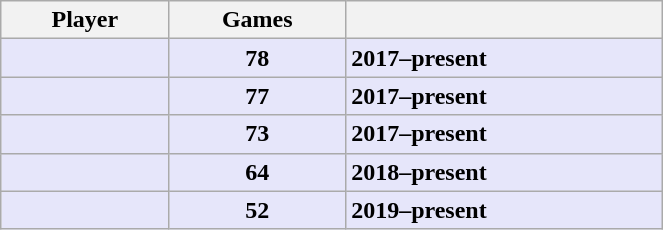<table class="wikitable sortable" width=35%>
<tr>
<th>Player</th>
<th>Games</th>
<th></th>
</tr>
<tr style=background:#E6E6FA>
<td><strong></strong></td>
<td align=center><strong>78</strong></td>
<td><strong>2017–present</strong></td>
</tr>
<tr style=background:#E6E6FA>
<td><strong></strong></td>
<td align=center><strong>77</strong></td>
<td><strong>2017–present</strong></td>
</tr>
<tr style=background:#E6E6FA>
<td><strong></strong></td>
<td align=center><strong>73</strong></td>
<td><strong>2017–present</strong></td>
</tr>
<tr style=background:#E6E6FA>
<td><strong></strong></td>
<td align=center><strong>64</strong></td>
<td><strong>2018–present</strong></td>
</tr>
<tr style=background:#E6E6FA>
<td><strong></strong></td>
<td align=center><strong>52</strong></td>
<td><strong>2019–present</strong></td>
</tr>
</table>
